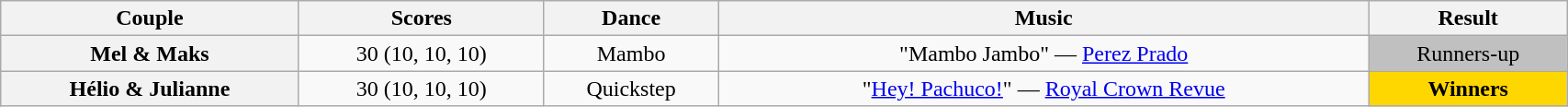<table class="wikitable sortable" style="text-align:center; width:90%">
<tr>
<th scope="col">Couple</th>
<th scope="col">Scores</th>
<th scope="col" class="unsortable">Dance</th>
<th scope="col" class="unsortable">Music</th>
<th scope="col" class="unsortable">Result</th>
</tr>
<tr>
<th scope="row">Mel & Maks</th>
<td>30 (10, 10, 10)</td>
<td>Mambo</td>
<td>"Mambo Jambo" — <a href='#'>Perez Prado</a></td>
<td bgcolor=silver>Runners-up</td>
</tr>
<tr>
<th scope="row">Hélio & Julianne</th>
<td>30 (10, 10, 10)</td>
<td>Quickstep</td>
<td>"<a href='#'>Hey! Pachuco!</a>" — <a href='#'>Royal Crown Revue</a></td>
<td bgcolor=gold><strong>Winners</strong></td>
</tr>
</table>
